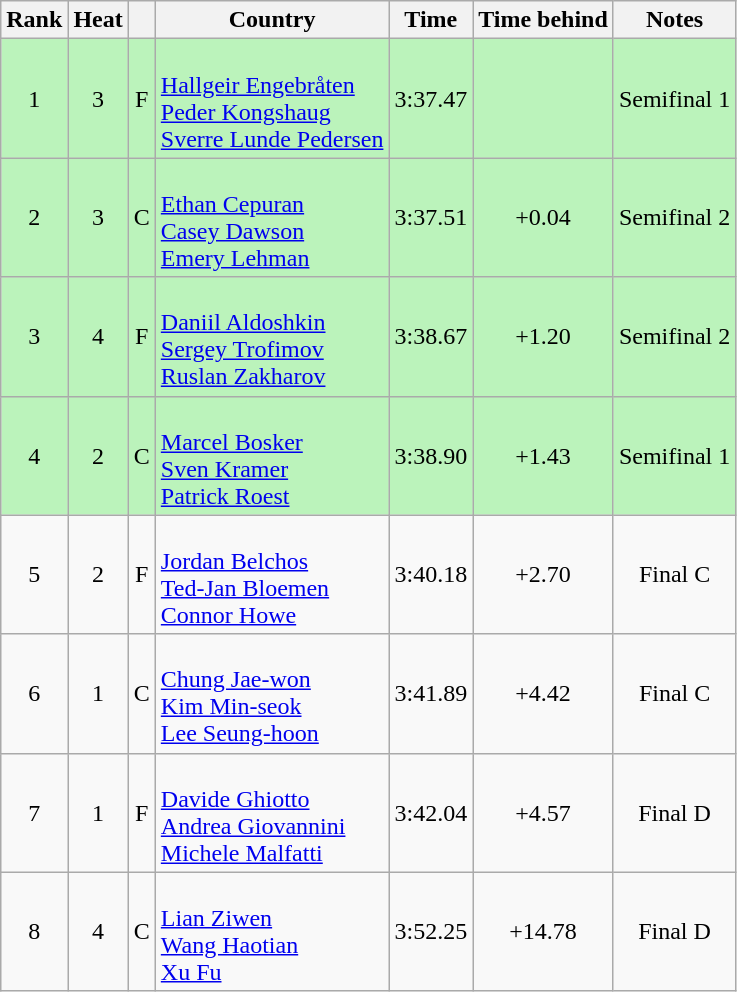<table class="wikitable sortable" style="text-align:center">
<tr>
<th>Rank</th>
<th>Heat</th>
<th></th>
<th>Country</th>
<th>Time</th>
<th>Time behind</th>
<th>Notes</th>
</tr>
<tr bgcolor=#bbf3bb>
<td>1</td>
<td>3</td>
<td>F</td>
<td align=left><br><a href='#'>Hallgeir Engebråten</a><br><a href='#'>Peder Kongshaug</a><br><a href='#'>Sverre Lunde Pedersen</a></td>
<td>3:37.47</td>
<td></td>
<td>Semifinal 1</td>
</tr>
<tr bgcolor=#bbf3bb>
<td>2</td>
<td>3</td>
<td>C</td>
<td align=left><br><a href='#'>Ethan Cepuran</a><br><a href='#'>Casey Dawson</a><br><a href='#'>Emery Lehman</a></td>
<td>3:37.51</td>
<td>+0.04</td>
<td>Semifinal 2</td>
</tr>
<tr bgcolor=#bbf3bb>
<td>3</td>
<td>4</td>
<td>F</td>
<td align=left><br><a href='#'>Daniil Aldoshkin</a><br><a href='#'>Sergey Trofimov</a><br><a href='#'>Ruslan Zakharov</a></td>
<td>3:38.67</td>
<td>+1.20</td>
<td>Semifinal 2</td>
</tr>
<tr bgcolor=#bbf3bb>
<td>4</td>
<td>2</td>
<td>C</td>
<td align=left><br><a href='#'>Marcel Bosker</a><br><a href='#'>Sven Kramer</a><br><a href='#'>Patrick Roest</a></td>
<td>3:38.90</td>
<td>+1.43</td>
<td>Semifinal 1</td>
</tr>
<tr>
<td>5</td>
<td>2</td>
<td>F</td>
<td align=left><br><a href='#'>Jordan Belchos</a><br><a href='#'>Ted-Jan Bloemen</a><br><a href='#'>Connor Howe</a></td>
<td>3:40.18</td>
<td>+2.70</td>
<td>Final C</td>
</tr>
<tr>
<td>6</td>
<td>1</td>
<td>C</td>
<td align=left><br><a href='#'>Chung Jae-won</a><br><a href='#'>Kim Min-seok</a><br><a href='#'>Lee Seung-hoon</a></td>
<td>3:41.89</td>
<td>+4.42</td>
<td>Final C</td>
</tr>
<tr>
<td>7</td>
<td>1</td>
<td>F</td>
<td align=left><br><a href='#'>Davide Ghiotto</a><br><a href='#'>Andrea Giovannini</a><br><a href='#'>Michele Malfatti</a></td>
<td>3:42.04</td>
<td>+4.57</td>
<td>Final D</td>
</tr>
<tr>
<td>8</td>
<td>4</td>
<td>C</td>
<td align=left><br><a href='#'>Lian Ziwen</a><br><a href='#'>Wang Haotian</a><br><a href='#'>Xu Fu</a></td>
<td>3:52.25</td>
<td>+14.78</td>
<td>Final D</td>
</tr>
</table>
